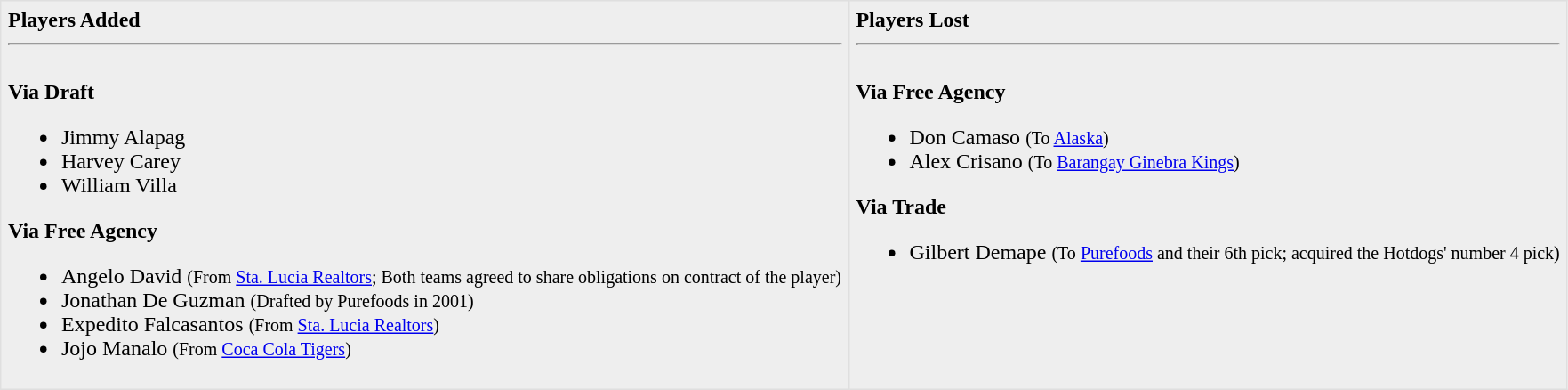<table border=1 style="border-collapse:collapse; background-color:#eeeeee" bordercolor="#DFDFDF" cellpadding="5">
<tr>
<td valign="top"><strong>Players Added</strong> <hr><br><strong>Via Draft</strong><ul><li>Jimmy Alapag</li><li>Harvey Carey</li><li>William Villa</li></ul><strong>Via Free Agency</strong><ul><li>Angelo David <small>(From <a href='#'>Sta. Lucia Realtors</a>; Both teams agreed to share obligations on contract of the player)</small></li><li>Jonathan De Guzman <small>(Drafted by Purefoods in 2001)</small></li><li>Expedito Falcasantos <small>(From <a href='#'>Sta. Lucia Realtors</a>)</small></li><li>Jojo Manalo <small>(From <a href='#'>Coca Cola Tigers</a>)</small></li></ul></td>
<td valign="top"><strong>Players Lost</strong> <hr><br><strong>Via Free Agency</strong><ul><li>Don Camaso <small>(To <a href='#'>Alaska</a>)</small></li><li>Alex Crisano <small>(To <a href='#'>Barangay Ginebra Kings</a>)</small></li></ul><strong>Via Trade</strong><ul><li>Gilbert Demape <small>(To <a href='#'>Purefoods</a> and their 6th pick; acquired the Hotdogs' number 4 pick)</small></li></ul></td>
</tr>
</table>
